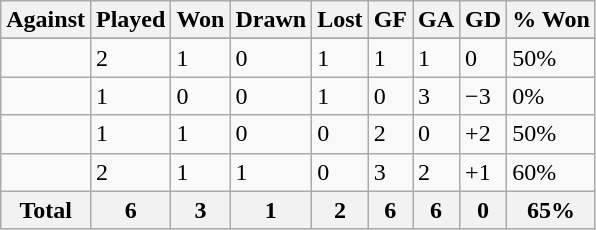<table class="sortable wikitable">
<tr>
<th>Against</th>
<th>Played</th>
<th>Won</th>
<th>Drawn</th>
<th>Lost</th>
<th>GF</th>
<th>GA</th>
<th>GD</th>
<th>% Won</th>
</tr>
<tr bgcolor="#d0ffd0" align="center">
</tr>
<tr>
<td align="left"></td>
<td>2</td>
<td>1</td>
<td>0</td>
<td>1</td>
<td>1</td>
<td>1</td>
<td>0</td>
<td>50%</td>
</tr>
<tr>
<td align="left"></td>
<td>1</td>
<td>0</td>
<td>0</td>
<td>1</td>
<td>0</td>
<td>3</td>
<td>−3</td>
<td>0%</td>
</tr>
<tr>
<td align="left"></td>
<td>1</td>
<td>1</td>
<td>0</td>
<td>0</td>
<td>2</td>
<td>0</td>
<td>+2</td>
<td>50%</td>
</tr>
<tr>
<td align="left"></td>
<td>2</td>
<td>1</td>
<td>1</td>
<td>0</td>
<td>3</td>
<td>2</td>
<td>+1</td>
<td>60%</td>
</tr>
<tr class="sortbottom">
<th>Total</th>
<th>6</th>
<th>3</th>
<th>1</th>
<th>2</th>
<th>6</th>
<th>6</th>
<th>0</th>
<th>65%</th>
</tr>
</table>
